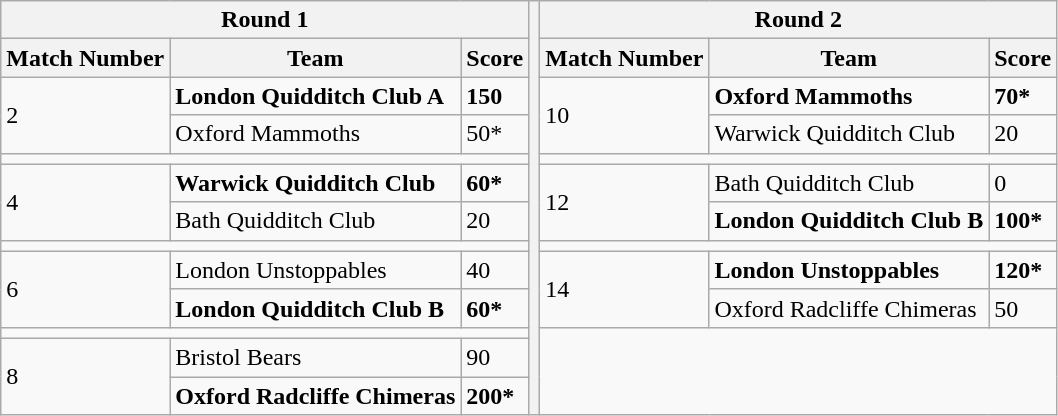<table class="wikitable">
<tr>
<th colspan="3">Round 1</th>
<th rowspan="13" style="border: none;"></th>
<th colspan="3">Round 2</th>
</tr>
<tr>
<th>Match Number</th>
<th>Team</th>
<th>Score</th>
<th>Match Number</th>
<th>Team</th>
<th>Score</th>
</tr>
<tr>
<td rowspan="2">2</td>
<td><strong>London Quidditch Club A</strong></td>
<td><strong>150</strong></td>
<td rowspan="2">10</td>
<td><strong>Oxford Mammoths</strong></td>
<td><strong>70*</strong></td>
</tr>
<tr>
<td>Oxford Mammoths</td>
<td>50*</td>
<td>Warwick Quidditch Club</td>
<td>20</td>
</tr>
<tr>
<td colspan="3"></td>
<td colspan="3"></td>
</tr>
<tr>
<td rowspan="2">4</td>
<td><strong>Warwick Quidditch Club</strong></td>
<td><strong>60*</strong></td>
<td rowspan="2">12</td>
<td>Bath Quidditch Club</td>
<td>0</td>
</tr>
<tr>
<td>Bath Quidditch Club</td>
<td>20</td>
<td><strong>London Quidditch Club B</strong></td>
<td><strong>100*</strong></td>
</tr>
<tr>
<td colspan="3"></td>
<td colspan="3"></td>
</tr>
<tr>
<td rowspan="2">6</td>
<td>London Unstoppables</td>
<td>40</td>
<td rowspan="2">14</td>
<td><strong>London Unstoppables</strong></td>
<td><strong>120*</strong></td>
</tr>
<tr>
<td><strong>London Quidditch Club B</strong></td>
<td><strong>60*</strong></td>
<td>Oxford Radcliffe Chimeras</td>
<td>50</td>
</tr>
<tr>
<td colspan="3"></td>
<td colspan="3" rowspan="3"></td>
</tr>
<tr>
<td rowspan="2">8</td>
<td>Bristol Bears</td>
<td>90</td>
</tr>
<tr>
<td><strong>Oxford Radcliffe Chimeras</strong></td>
<td><strong>200*</strong></td>
</tr>
</table>
